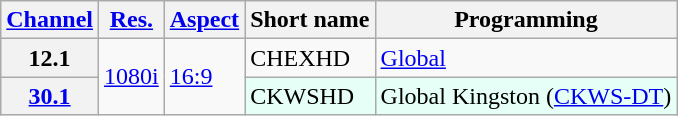<table class="wikitable">
<tr>
<th scope = "col"><a href='#'>Channel</a></th>
<th scope = "col"><a href='#'>Res.</a></th>
<th scope = "col"><a href='#'>Aspect</a></th>
<th scope = "col">Short name</th>
<th scope = "col">Programming</th>
</tr>
<tr>
<th scope = "row">12.1</th>
<td rowspan=2><a href='#'>1080i</a></td>
<td rowspan=2><a href='#'>16:9</a></td>
<td>CHEXHD</td>
<td><a href='#'>Global</a></td>
</tr>
<tr style="background-color: #E6FFF7;">
<th scope = "row"><a href='#'>30.1</a></th>
<td>CKWSHD</td>
<td>Global Kingston (<a href='#'>CKWS-DT</a>)</td>
</tr>
</table>
